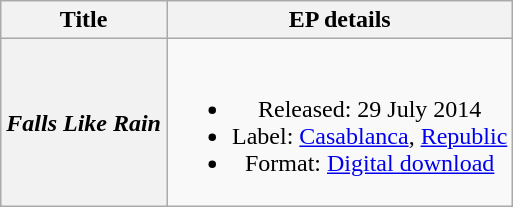<table class="wikitable plainrowheaders" style="text-align:center;">
<tr>
<th scope="col">Title</th>
<th scope="col">EP details</th>
</tr>
<tr>
<th scope="row"><em>Falls Like Rain</em></th>
<td><br><ul><li>Released: 29 July 2014 </li><li>Label: <a href='#'>Casablanca</a>, <a href='#'>Republic</a></li><li>Format: <a href='#'>Digital download</a></li></ul></td>
</tr>
</table>
